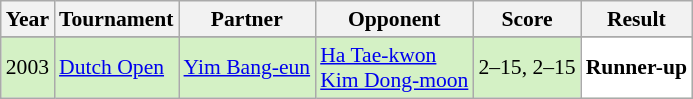<table class="sortable wikitable" style="font-size: 90%;">
<tr>
<th>Year</th>
<th>Tournament</th>
<th>Partner</th>
<th>Opponent</th>
<th>Score</th>
<th>Result</th>
</tr>
<tr>
</tr>
<tr style="background:#D4F1C5">
<td align="center">2003</td>
<td align="left"><a href='#'>Dutch Open</a></td>
<td align="left"> <a href='#'>Yim Bang-eun</a></td>
<td align="left"> <a href='#'>Ha Tae-kwon</a> <br>  <a href='#'>Kim Dong-moon</a></td>
<td align="left">2–15, 2–15</td>
<td style="text-align:left; background:white"> <strong>Runner-up</strong></td>
</tr>
</table>
